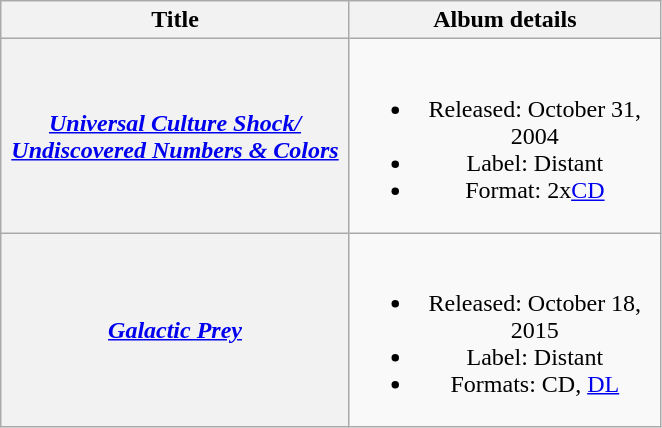<table class="wikitable plainrowheaders" style="text-align:center">
<tr>
<th scope="col" style="width:225px">Title</th>
<th scope="col" style="width:200px">Album details</th>
</tr>
<tr>
<th scope="row"><em><a href='#'>Universal Culture Shock/<br>Undiscovered Numbers & Colors</a></em></th>
<td><br><ul><li>Released: October 31, 2004</li><li>Label: Distant</li><li>Format: 2x<a href='#'>CD</a></li></ul></td>
</tr>
<tr>
<th scope="row"><em><a href='#'>Galactic Prey</a></em></th>
<td><br><ul><li>Released: October 18, 2015</li><li>Label: Distant</li><li>Formats: CD, <a href='#'>DL</a></li></ul></td>
</tr>
</table>
